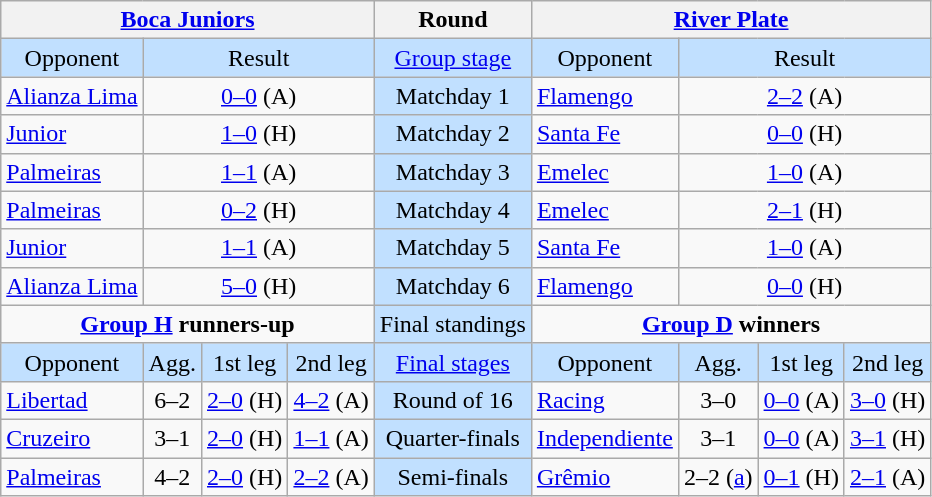<table class="wikitable" style="text-align:center">
<tr>
<th colspan="4"> <a href='#'>Boca Juniors</a></th>
<th>Round</th>
<th colspan="4"> <a href='#'>River Plate</a></th>
</tr>
<tr style="background:#C1E0FF">
<td>Opponent</td>
<td colspan="3">Result</td>
<td><a href='#'>Group stage</a></td>
<td>Opponent</td>
<td colspan="3">Result</td>
</tr>
<tr>
<td style="text-align:left"> <a href='#'>Alianza Lima</a></td>
<td colspan="3"><a href='#'>0–0</a> (A)</td>
<td style="background:#C1E0FF">Matchday 1</td>
<td style="text-align:left"> <a href='#'>Flamengo</a></td>
<td colspan="3"><a href='#'>2–2</a> (A)</td>
</tr>
<tr>
<td style="text-align:left"> <a href='#'>Junior</a></td>
<td colspan="3"><a href='#'>1–0</a> (H)</td>
<td style="background:#C1E0FF">Matchday 2</td>
<td style="text-align:left"> <a href='#'>Santa Fe</a></td>
<td colspan="3"><a href='#'>0–0</a> (H)</td>
</tr>
<tr>
<td style="text-align:left"> <a href='#'>Palmeiras</a></td>
<td colspan="3"><a href='#'>1–1</a> (A)</td>
<td style="background:#C1E0FF">Matchday 3</td>
<td style="text-align:left"> <a href='#'>Emelec</a></td>
<td colspan="3"><a href='#'>1–0</a> (A)</td>
</tr>
<tr>
<td style="text-align:left"> <a href='#'>Palmeiras</a></td>
<td colspan="3"><a href='#'>0–2</a> (H)</td>
<td style="background:#C1E0FF">Matchday 4</td>
<td style="text-align:left"> <a href='#'>Emelec</a></td>
<td colspan="3"><a href='#'>2–1</a> (H)</td>
</tr>
<tr>
<td style="text-align:left"> <a href='#'>Junior</a></td>
<td colspan="3"><a href='#'>1–1</a> (A)</td>
<td style="background:#C1E0FF">Matchday 5</td>
<td style="text-align:left"> <a href='#'>Santa Fe</a></td>
<td colspan="3"><a href='#'>1–0</a> (A)</td>
</tr>
<tr>
<td style="text-align:left"> <a href='#'>Alianza Lima</a></td>
<td colspan="3"><a href='#'>5–0</a> (H)</td>
<td style="background:#C1E0FF">Matchday 6</td>
<td style="text-align:left"> <a href='#'>Flamengo</a></td>
<td colspan="3"><a href='#'>0–0</a> (H)</td>
</tr>
<tr>
<td colspan="4" style="vertical-align:top"><strong><a href='#'>Group H</a> runners-up</strong><br></td>
<td style="background:#C1E0FF">Final standings</td>
<td colspan="4" style="vertical-align:top"><strong><a href='#'>Group D</a> winners</strong><br></td>
</tr>
<tr style="background:#C1E0FF">
<td>Opponent</td>
<td>Agg.</td>
<td>1st leg</td>
<td>2nd leg</td>
<td><a href='#'>Final stages</a></td>
<td>Opponent</td>
<td>Agg.</td>
<td>1st leg</td>
<td>2nd leg</td>
</tr>
<tr>
<td style="text-align:left"> <a href='#'>Libertad</a></td>
<td>6–2</td>
<td><a href='#'>2–0</a> (H)</td>
<td><a href='#'>4–2</a> (A)</td>
<td style="background:#C1E0FF">Round of 16</td>
<td style="text-align:left"> <a href='#'>Racing</a></td>
<td>3–0</td>
<td><a href='#'>0–0</a> (A)</td>
<td><a href='#'>3–0</a> (H)</td>
</tr>
<tr>
<td style="text-align:left"> <a href='#'>Cruzeiro</a></td>
<td>3–1</td>
<td><a href='#'>2–0</a> (H)</td>
<td><a href='#'>1–1</a> (A)</td>
<td style="background:#C1E0FF">Quarter-finals</td>
<td style="text-align:left"> <a href='#'>Independiente</a></td>
<td>3–1</td>
<td><a href='#'>0–0</a> (A)</td>
<td><a href='#'>3–1</a> (H)</td>
</tr>
<tr>
<td style="text-align:left"> <a href='#'>Palmeiras</a></td>
<td>4–2</td>
<td><a href='#'>2–0</a> (H)</td>
<td><a href='#'>2–2</a> (A)</td>
<td style="background:#C1E0FF">Semi-finals</td>
<td style="text-align:left"> <a href='#'>Grêmio</a></td>
<td>2–2 (<a href='#'>a</a>)</td>
<td><a href='#'>0–1</a> (H)</td>
<td><a href='#'>2–1</a> (A)</td>
</tr>
</table>
